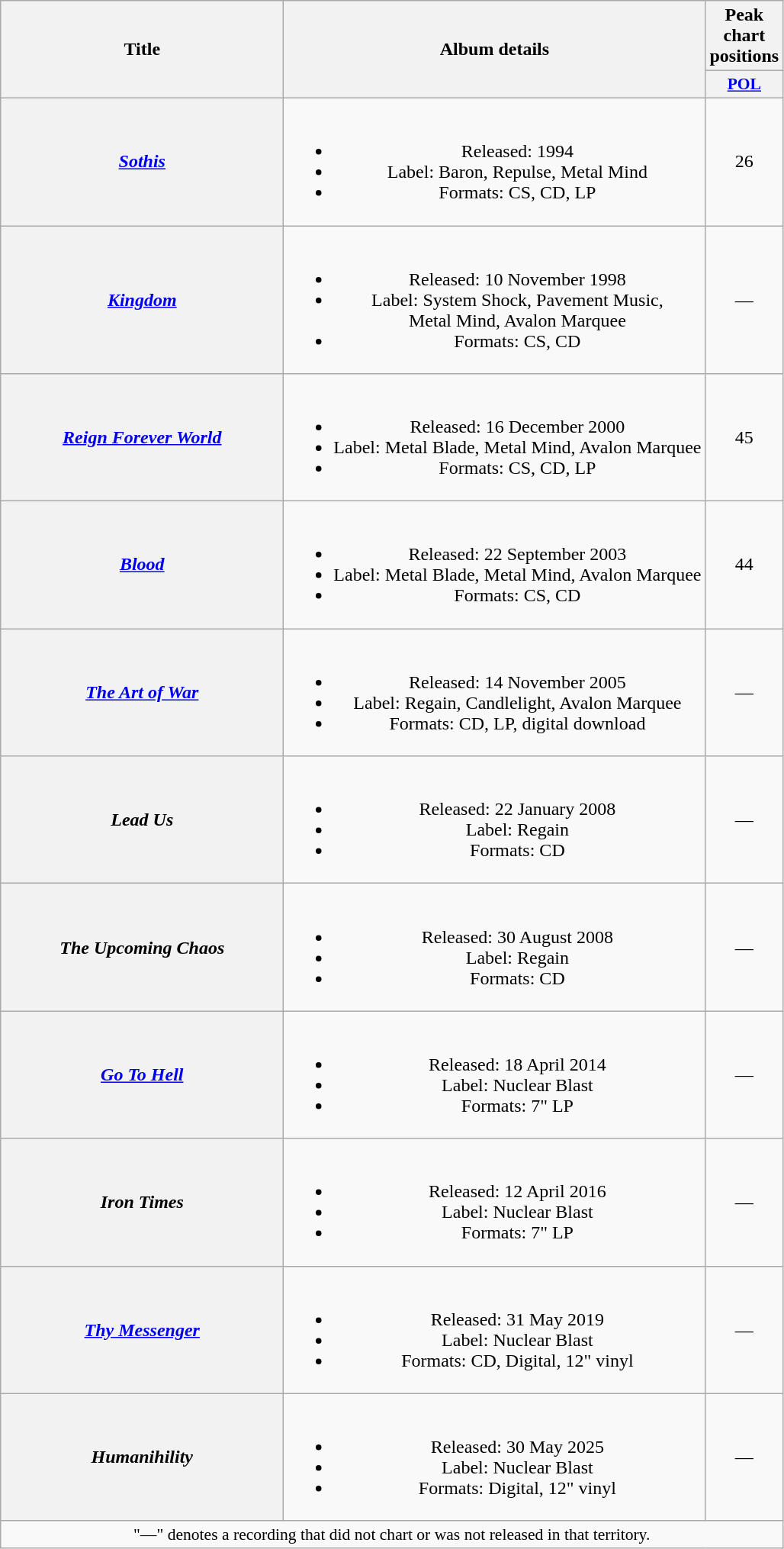<table class="wikitable plainrowheaders" style="text-align:center;">
<tr>
<th scope="col" rowspan="2" style="width:15em;">Title</th>
<th scope="col" rowspan="2">Album details</th>
<th scope="col" colspan="1">Peak chart positions</th>
</tr>
<tr>
<th scope="col" style="width:3em;font-size:90%;"><a href='#'>POL</a><br></th>
</tr>
<tr>
<th scope="row"><em><a href='#'>Sothis</a></em></th>
<td><br><ul><li>Released: 1994</li><li>Label: Baron, Repulse, Metal Mind</li><li>Formats: CS, CD, LP</li></ul></td>
<td>26</td>
</tr>
<tr>
<th scope="row"><em><a href='#'>Kingdom</a></em></th>
<td><br><ul><li>Released: 10 November 1998</li><li>Label: System Shock, Pavement Music,<br>Metal Mind, Avalon Marquee</li><li>Formats: CS, CD</li></ul></td>
<td>—</td>
</tr>
<tr>
<th scope="row"><em><a href='#'>Reign Forever World</a></em></th>
<td><br><ul><li>Released: 16 December 2000</li><li>Label: Metal Blade, Metal Mind, Avalon Marquee</li><li>Formats: CS, CD, LP</li></ul></td>
<td>45</td>
</tr>
<tr>
<th scope="row"><em><a href='#'>Blood</a></em></th>
<td><br><ul><li>Released: 22 September 2003</li><li>Label: Metal Blade, Metal Mind, Avalon Marquee</li><li>Formats: CS, CD</li></ul></td>
<td>44</td>
</tr>
<tr>
<th scope="row"><em><a href='#'>The Art of War</a></em></th>
<td><br><ul><li>Released: 14 November 2005</li><li>Label: Regain, Candlelight, Avalon Marquee</li><li>Formats: CD, LP, digital download</li></ul></td>
<td>—</td>
</tr>
<tr>
<th scope="row"><em>Lead Us</em></th>
<td><br><ul><li>Released: 22 January 2008</li><li>Label: Regain</li><li>Formats: CD</li></ul></td>
<td>—</td>
</tr>
<tr>
<th scope="row"><em>The Upcoming Chaos</em></th>
<td><br><ul><li>Released: 30 August 2008</li><li>Label: Regain</li><li>Formats: CD</li></ul></td>
<td>—</td>
</tr>
<tr>
<th scope="row"><em><a href='#'>Go To Hell</a></em></th>
<td><br><ul><li>Released: 18 April 2014</li><li>Label: Nuclear Blast</li><li>Formats: 7" LP</li></ul></td>
<td>—</td>
</tr>
<tr>
<th scope="row"><em>Iron Times</em></th>
<td><br><ul><li>Released: 12 April 2016</li><li>Label: Nuclear Blast</li><li>Formats: 7" LP</li></ul></td>
<td>—</td>
</tr>
<tr>
<th scope="row"><em><a href='#'>Thy Messenger</a></em></th>
<td><br><ul><li>Released: 31 May 2019</li><li>Label: Nuclear Blast</li><li>Formats: CD, Digital, 12" vinyl</li></ul></td>
<td>—</td>
</tr>
<tr>
<th scope="row"><em>Humanihility</em></th>
<td><br><ul><li>Released: 30 May 2025</li><li>Label: Nuclear Blast</li><li>Formats: Digital, 12" vinyl</li></ul></td>
<td>—</td>
</tr>
<tr>
<td colspan="6" style="font-size:90%">"—" denotes a recording that did not chart or was not released in that territory.</td>
</tr>
</table>
